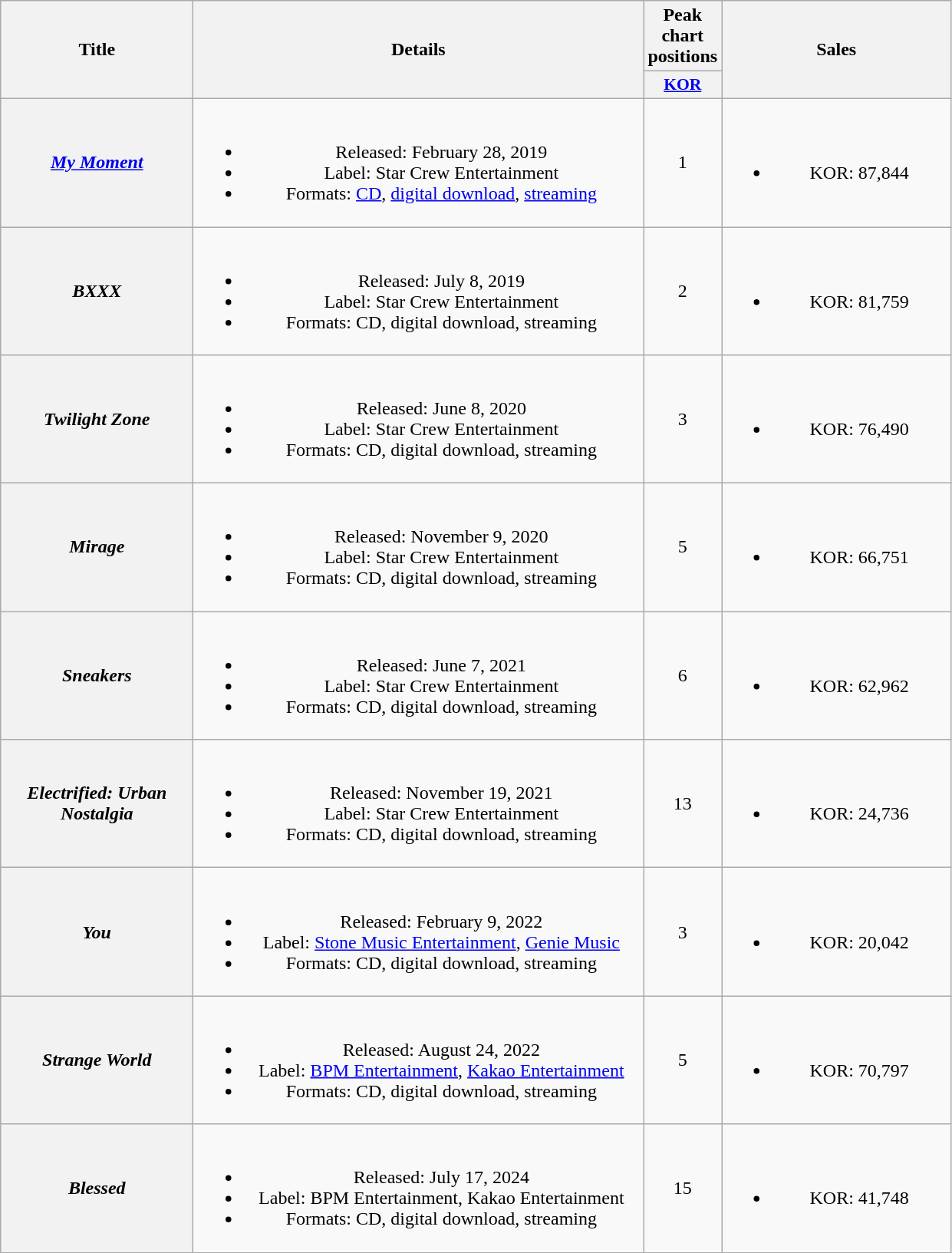<table class="wikitable plainrowheaders" style="text-align:center;">
<tr>
<th scope="col" rowspan="2" style="width:10em;">Title</th>
<th scope="col" rowspan="2" style="width:24em;">Details</th>
<th scope="col" colspan="1">Peak chart positions</th>
<th scope="col" rowspan="2" style="width:12em;">Sales</th>
</tr>
<tr>
<th scope="col" style="width:3em;font-size:90%;"><a href='#'>KOR</a><br></th>
</tr>
<tr>
<th scope="row"><em><a href='#'>My Moment</a></em></th>
<td><br><ul><li>Released: February 28, 2019</li><li>Label: Star Crew Entertainment</li><li>Formats: <a href='#'>CD</a>, <a href='#'>digital download</a>, <a href='#'>streaming</a></li></ul></td>
<td>1</td>
<td><br><ul><li>KOR: 87,844</li></ul></td>
</tr>
<tr>
<th scope="row"><em>BXXX</em></th>
<td><br><ul><li>Released: July 8, 2019</li><li>Label: Star Crew Entertainment</li><li>Formats: CD, digital download, streaming</li></ul></td>
<td>2</td>
<td><br><ul><li>KOR: 81,759</li></ul></td>
</tr>
<tr>
<th scope="row"><em>Twilight Zone</em></th>
<td><br><ul><li>Released: June 8, 2020</li><li>Label: Star Crew Entertainment</li><li>Formats: CD, digital download, streaming</li></ul></td>
<td>3</td>
<td><br><ul><li>KOR: 76,490</li></ul></td>
</tr>
<tr>
<th scope="row"><em>Mirage</em></th>
<td><br><ul><li>Released: November 9, 2020</li><li>Label: Star Crew Entertainment</li><li>Formats: CD, digital download, streaming</li></ul></td>
<td>5</td>
<td><br><ul><li>KOR: 66,751</li></ul></td>
</tr>
<tr>
<th scope="row"><em>Sneakers</em></th>
<td><br><ul><li>Released: June 7, 2021</li><li>Label: Star Crew Entertainment</li><li>Formats: CD, digital download, streaming</li></ul></td>
<td>6</td>
<td><br><ul><li>KOR: 62,962</li></ul></td>
</tr>
<tr>
<th scope="row"><em>Electrified: Urban Nostalgia</em></th>
<td><br><ul><li>Released: November 19, 2021</li><li>Label: Star Crew Entertainment</li><li>Formats: CD, digital download, streaming</li></ul></td>
<td>13</td>
<td><br><ul><li>KOR: 24,736</li></ul></td>
</tr>
<tr>
<th scope="row"><em>You</em></th>
<td><br><ul><li>Released: February 9, 2022</li><li>Label: <a href='#'>Stone Music Entertainment</a>, <a href='#'>Genie Music</a></li><li>Formats: CD, digital download, streaming</li></ul></td>
<td>3</td>
<td><br><ul><li>KOR: 20,042</li></ul></td>
</tr>
<tr>
<th scope="row"><em>Strange World</em></th>
<td><br><ul><li>Released: August 24, 2022</li><li>Label: <a href='#'>BPM Entertainment</a>, <a href='#'>Kakao Entertainment</a></li><li>Formats: CD, digital download, streaming</li></ul></td>
<td>5</td>
<td><br><ul><li>KOR: 70,797</li></ul></td>
</tr>
<tr>
<th scope="row"><em>Blessed</em></th>
<td><br><ul><li>Released: July 17, 2024</li><li>Label: BPM Entertainment, Kakao Entertainment</li><li>Formats: CD, digital download, streaming</li></ul></td>
<td>15</td>
<td><br><ul><li>KOR: 41,748</li></ul></td>
</tr>
</table>
